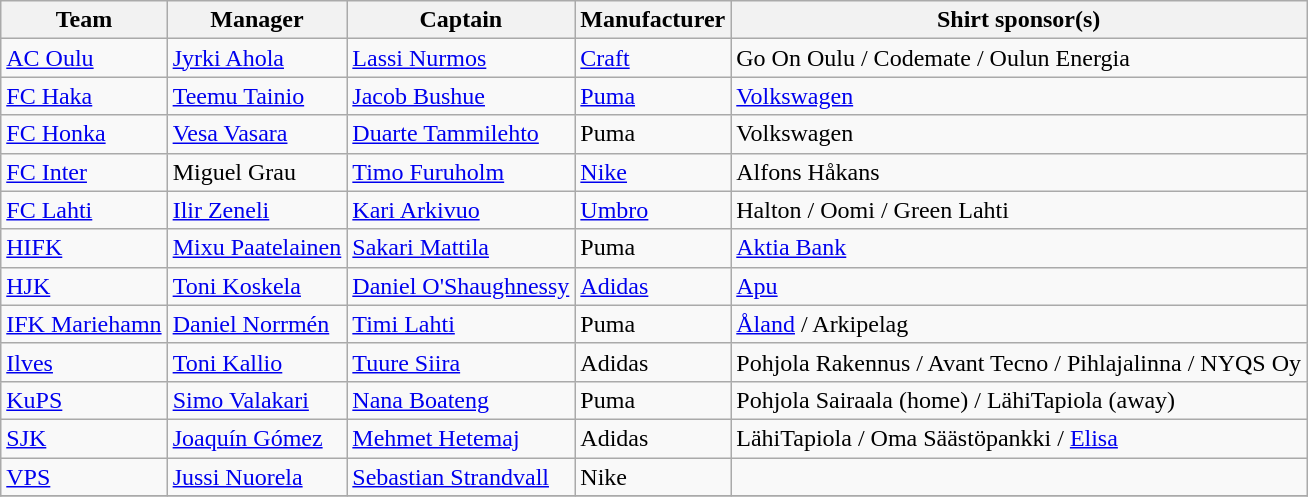<table class="wikitable sortable" style="text-align: left;">
<tr>
<th>Team</th>
<th>Manager</th>
<th>Captain</th>
<th>Manufacturer</th>
<th>Shirt sponsor(s)</th>
</tr>
<tr>
<td><a href='#'>AC Oulu</a></td>
<td> <a href='#'>Jyrki Ahola</a></td>
<td> <a href='#'>Lassi Nurmos</a></td>
<td><a href='#'>Craft</a></td>
<td>Go On Oulu / Codemate / Oulun Energia</td>
</tr>
<tr>
<td><a href='#'>FC Haka</a></td>
<td> <a href='#'>Teemu Tainio</a></td>
<td> <a href='#'>Jacob Bushue</a></td>
<td><a href='#'>Puma</a></td>
<td><a href='#'>Volkswagen</a></td>
</tr>
<tr>
<td><a href='#'>FC Honka</a></td>
<td> <a href='#'>Vesa Vasara</a></td>
<td> <a href='#'>Duarte Tammilehto</a></td>
<td>Puma</td>
<td>Volkswagen</td>
</tr>
<tr>
<td><a href='#'>FC Inter</a></td>
<td> Miguel Grau</td>
<td> <a href='#'>Timo Furuholm</a></td>
<td><a href='#'>Nike</a></td>
<td>Alfons Håkans</td>
</tr>
<tr>
<td><a href='#'>FC Lahti</a></td>
<td> <a href='#'>Ilir Zeneli</a></td>
<td> <a href='#'>Kari Arkivuo</a></td>
<td><a href='#'>Umbro</a></td>
<td>Halton / Oomi / Green Lahti</td>
</tr>
<tr>
<td><a href='#'>HIFK</a></td>
<td> <a href='#'>Mixu Paatelainen</a></td>
<td> <a href='#'>Sakari Mattila</a></td>
<td>Puma</td>
<td><a href='#'>Aktia Bank</a></td>
</tr>
<tr>
<td><a href='#'>HJK</a></td>
<td> <a href='#'>Toni Koskela</a></td>
<td> <a href='#'>Daniel O'Shaughnessy</a></td>
<td><a href='#'>Adidas</a></td>
<td><a href='#'>Apu</a></td>
</tr>
<tr>
<td><a href='#'>IFK Mariehamn</a></td>
<td> <a href='#'>Daniel Norrmén</a></td>
<td> <a href='#'>Timi Lahti</a></td>
<td>Puma</td>
<td><a href='#'>Åland</a> / Arkipelag</td>
</tr>
<tr>
<td><a href='#'>Ilves</a></td>
<td> <a href='#'>Toni Kallio</a></td>
<td> <a href='#'>Tuure Siira</a></td>
<td>Adidas</td>
<td>Pohjola Rakennus / Avant Tecno / Pihlajalinna / NYQS Oy</td>
</tr>
<tr>
<td><a href='#'>KuPS</a></td>
<td> <a href='#'>Simo Valakari</a></td>
<td> <a href='#'>Nana Boateng</a></td>
<td>Puma</td>
<td>Pohjola Sairaala (home) / LähiTapiola (away)</td>
</tr>
<tr>
<td><a href='#'>SJK</a></td>
<td> <a href='#'>Joaquín Gómez</a></td>
<td> <a href='#'>Mehmet Hetemaj</a></td>
<td>Adidas</td>
<td>LähiTapiola / Oma Säästöpankki / <a href='#'>Elisa</a></td>
</tr>
<tr>
<td><a href='#'>VPS</a></td>
<td> <a href='#'>Jussi Nuorela</a></td>
<td> <a href='#'>Sebastian Strandvall</a></td>
<td>Nike</td>
<td></td>
</tr>
<tr>
</tr>
</table>
